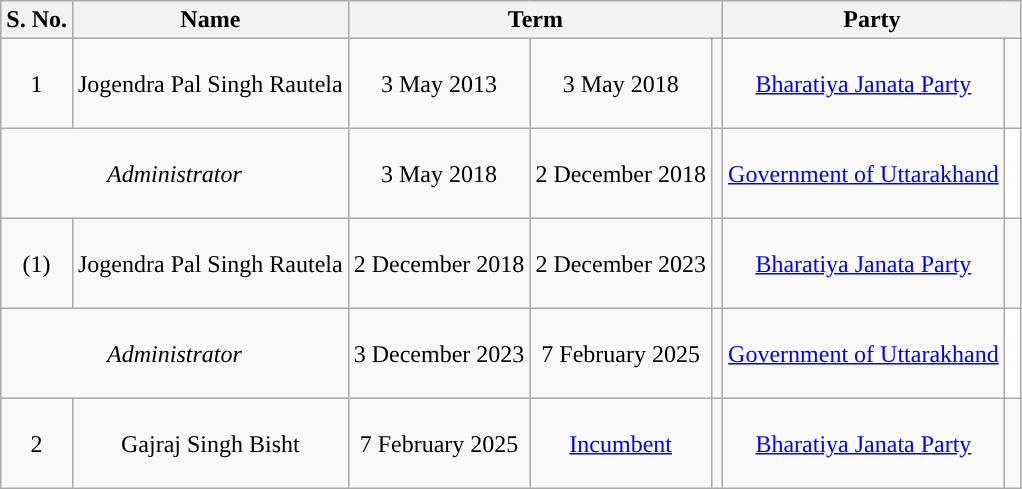<table class="wikitable sortable">
<tr>
<th scope="col">S. No.</th>
<th>Name</th>
<th colspan=3>Term</th>
<th colspan=2>Party</th>
</tr>
<tr style="text-align:center; height:60px;">
<td>1</td>
<td>Jogendra Pal Singh Rautela</td>
<td>3 May 2013</td>
<td>3 May 2018</td>
<td></td>
<td><a href='#'>Bharatiya Janata Party</a></td>
<td width="4px" style="background-color: "></td>
</tr>
<tr style="text-align:center; height:60px;">
<td colspan=2><em>Administrator</em></td>
<td>3 May 2018</td>
<td>2 December 2018</td>
<td></td>
<td><a href='#'>Government of Uttarakhand</a></td>
<td style="background-color: white"></td>
</tr>
<tr style="text-align:center; height:60px;">
<td>(1)</td>
<td>Jogendra Pal Singh Rautela</td>
<td>2 December 2018</td>
<td>2 December 2023</td>
<td></td>
<td><a href='#'>Bharatiya Janata Party</a></td>
<td width="4px" style="background-color: "></td>
</tr>
<tr style="text-align:center; height:60px;">
<td colspan=2><em>Administrator</em></td>
<td>3 December 2023</td>
<td>7 February 2025</td>
<td></td>
<td><a href='#'>Government of Uttarakhand</a></td>
<td style="background-color: white"></td>
</tr>
<tr style="text-align:center; height:60px;">
<td>2</td>
<td>Gajraj Singh Bisht</td>
<td>7 February 2025</td>
<td><a href='#'>Incumbent</a></td>
<td></td>
<td><a href='#'>Bharatiya Janata Party</a></td>
<td width="4px" style="background-color: "></td>
</tr>
</table>
